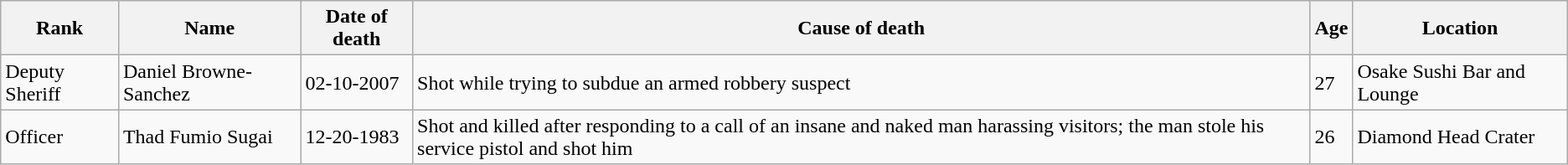<table class="wikitable">
<tr>
<th>Rank</th>
<th>Name</th>
<th>Date of death</th>
<th>Cause of death</th>
<th>Age</th>
<th>Location</th>
</tr>
<tr>
<td>Deputy Sheriff</td>
<td>Daniel Browne-Sanchez</td>
<td>02-10-2007</td>
<td>Shot while trying to subdue an armed robbery suspect</td>
<td>27</td>
<td>Osake Sushi Bar and Lounge</td>
</tr>
<tr>
<td>Officer</td>
<td>Thad Fumio Sugai</td>
<td>12-20-1983</td>
<td>Shot and killed after responding to a call of an insane and naked man harassing visitors; the man stole his service pistol and shot him</td>
<td>26</td>
<td>Diamond Head Crater</td>
</tr>
</table>
